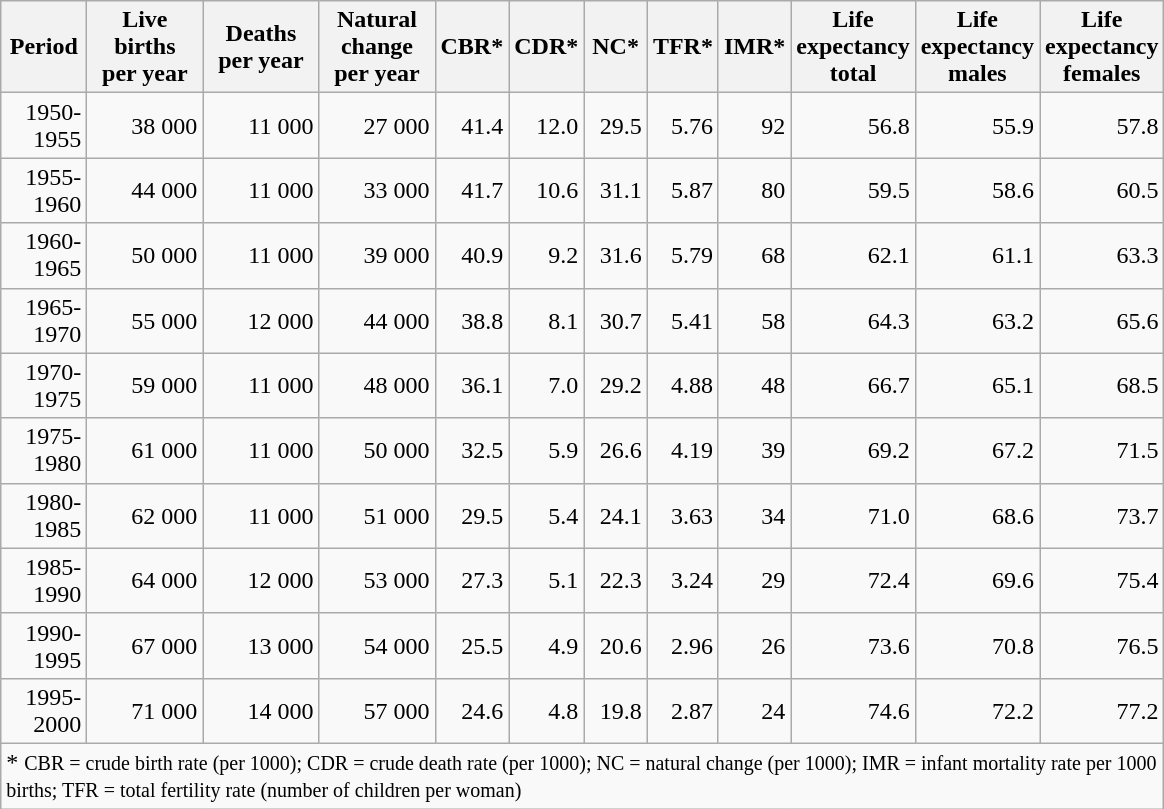<table class="wikitable" style="text-align: right;">
<tr>
<th width="50pt">Period</th>
<th width="70pt">Live births<br>per year</th>
<th width="70pt">Deaths<br>per year</th>
<th width="70pt">Natural change<br>per year</th>
<th width="35pt">CBR*</th>
<th width="35pt">CDR*</th>
<th width="35pt">NC*</th>
<th width="35pt">TFR*</th>
<th width="35pt">IMR*</th>
<th width="50pt">Life expectancy <br>total</th>
<th width="50pt">Life expectancy <br>males</th>
<th width="50pt">Life expectancy <br>females</th>
</tr>
<tr>
<td>1950-1955</td>
<td>38 000</td>
<td>11 000</td>
<td>27 000</td>
<td>41.4</td>
<td>12.0</td>
<td>29.5</td>
<td>5.76</td>
<td>92</td>
<td>56.8</td>
<td>55.9</td>
<td>57.8</td>
</tr>
<tr>
<td>1955-1960</td>
<td>44 000</td>
<td>11 000</td>
<td>33 000</td>
<td>41.7</td>
<td>10.6</td>
<td>31.1</td>
<td>5.87</td>
<td>80</td>
<td>59.5</td>
<td>58.6</td>
<td>60.5</td>
</tr>
<tr>
<td>1960-1965</td>
<td>50 000</td>
<td>11 000</td>
<td>39 000</td>
<td>40.9</td>
<td>9.2</td>
<td>31.6</td>
<td>5.79</td>
<td>68</td>
<td>62.1</td>
<td>61.1</td>
<td>63.3</td>
</tr>
<tr>
<td>1965-1970</td>
<td>55 000</td>
<td>12 000</td>
<td>44 000</td>
<td>38.8</td>
<td>8.1</td>
<td>30.7</td>
<td>5.41</td>
<td>58</td>
<td>64.3</td>
<td>63.2</td>
<td>65.6</td>
</tr>
<tr>
<td>1970-1975</td>
<td>59 000</td>
<td>11 000</td>
<td>48 000</td>
<td>36.1</td>
<td>7.0</td>
<td>29.2</td>
<td>4.88</td>
<td>48</td>
<td>66.7</td>
<td>65.1</td>
<td>68.5</td>
</tr>
<tr>
<td>1975-1980</td>
<td>61 000</td>
<td>11 000</td>
<td>50 000</td>
<td>32.5</td>
<td>5.9</td>
<td>26.6</td>
<td>4.19</td>
<td>39</td>
<td>69.2</td>
<td>67.2</td>
<td>71.5</td>
</tr>
<tr>
<td>1980-1985</td>
<td>62 000</td>
<td>11 000</td>
<td>51 000</td>
<td>29.5</td>
<td>5.4</td>
<td>24.1</td>
<td>3.63</td>
<td>34</td>
<td>71.0</td>
<td>68.6</td>
<td>73.7</td>
</tr>
<tr>
<td>1985-1990</td>
<td>64 000</td>
<td>12 000</td>
<td>53 000</td>
<td>27.3</td>
<td>5.1</td>
<td>22.3</td>
<td>3.24</td>
<td>29</td>
<td>72.4</td>
<td>69.6</td>
<td>75.4</td>
</tr>
<tr>
<td>1990-1995</td>
<td>67 000</td>
<td>13 000</td>
<td>54 000</td>
<td>25.5</td>
<td>4.9</td>
<td>20.6</td>
<td>2.96</td>
<td>26</td>
<td>73.6</td>
<td>70.8</td>
<td>76.5</td>
</tr>
<tr>
<td>1995-2000</td>
<td>71 000</td>
<td>14 000</td>
<td>57 000</td>
<td>24.6</td>
<td>4.8</td>
<td>19.8</td>
<td>2.87</td>
<td>24</td>
<td>74.6</td>
<td>72.2</td>
<td>77.2</td>
</tr>
<tr>
<td align="left" colspan="12">* <small> CBR = crude birth rate (per 1000); CDR = crude death rate (per 1000); NC = natural change (per 1000); IMR = infant mortality rate per 1000 births; TFR = total fertility rate (number of children per woman)</small></td>
</tr>
</table>
